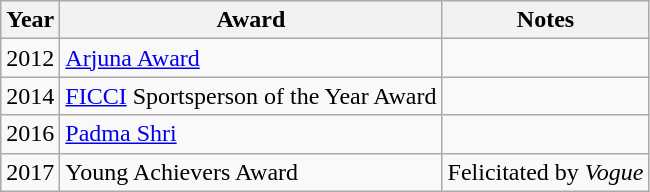<table class="wikitable">
<tr>
<th>Year</th>
<th>Award</th>
<th>Notes</th>
</tr>
<tr>
<td>2012</td>
<td><a href='#'>Arjuna Award</a></td>
<td></td>
</tr>
<tr>
<td>2014</td>
<td><a href='#'>FICCI</a> Sportsperson of the Year Award</td>
<td></td>
</tr>
<tr>
<td>2016</td>
<td><a href='#'>Padma Shri</a></td>
<td></td>
</tr>
<tr>
<td>2017</td>
<td>Young Achievers Award</td>
<td>Felicitated by <em>Vogue</em></td>
</tr>
</table>
